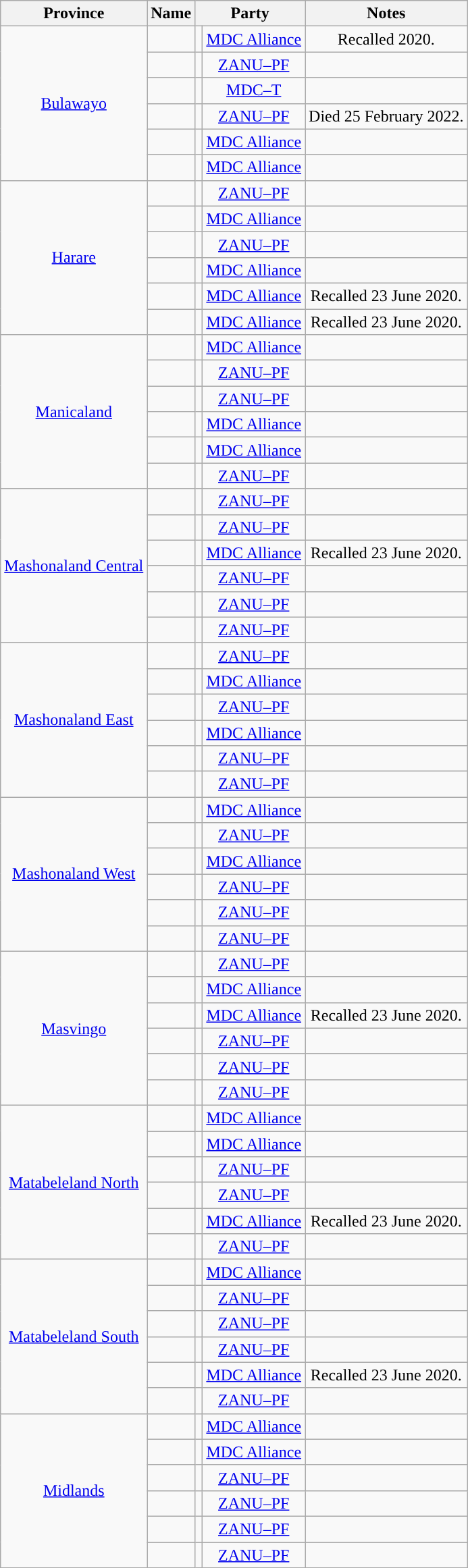<table class="wikitable" style="text-align:center">
<tr>
<th>Province</th>
<th>Name</th>
<th colspan="2">Party</th>
<th>Notes</th>
</tr>
<tr>
<td rowspan="6"><a href='#'>Bulawayo</a></td>
<td></td>
<td style="background-color: "></td>
<td><a href='#'>MDC Alliance</a></td>
<td>Recalled 2020.</td>
</tr>
<tr>
<td></td>
<td style="background-color: "></td>
<td><a href='#'>ZANU–PF</a></td>
<td></td>
</tr>
<tr>
<td></td>
<td style="background-color: "></td>
<td><a href='#'>MDC–T</a></td>
<td></td>
</tr>
<tr>
<td></td>
<td style="background-color: "></td>
<td><a href='#'>ZANU–PF</a></td>
<td>Died 25 February 2022.</td>
</tr>
<tr>
<td></td>
<td style="background-color: "></td>
<td><a href='#'>MDC Alliance</a></td>
<td></td>
</tr>
<tr>
<td></td>
<td style="background-color: "></td>
<td><a href='#'>MDC Alliance</a></td>
<td></td>
</tr>
<tr>
<td rowspan="6"><a href='#'>Harare</a></td>
<td></td>
<td style="background:"></td>
<td><a href='#'>ZANU–PF</a></td>
<td></td>
</tr>
<tr>
<td></td>
<td style="background-color: "></td>
<td><a href='#'>MDC Alliance</a></td>
<td></td>
</tr>
<tr>
<td></td>
<td style="background-color: "></td>
<td><a href='#'>ZANU–PF</a></td>
<td></td>
</tr>
<tr>
<td></td>
<td style="background-color: "></td>
<td><a href='#'>MDC Alliance</a></td>
<td></td>
</tr>
<tr>
<td></td>
<td style="background-color: "></td>
<td><a href='#'>MDC Alliance</a></td>
<td>Recalled 23 June 2020.</td>
</tr>
<tr>
<td></td>
<td style="background-color: "></td>
<td><a href='#'>MDC Alliance</a></td>
<td>Recalled 23 June 2020.</td>
</tr>
<tr>
<td rowspan="6"><a href='#'>Manicaland</a></td>
<td></td>
<td style="background-color: "></td>
<td><a href='#'>MDC Alliance</a></td>
<td></td>
</tr>
<tr>
<td></td>
<td style="background-color: "></td>
<td><a href='#'>ZANU–PF</a></td>
<td></td>
</tr>
<tr>
<td></td>
<td style="background-color: "></td>
<td><a href='#'>ZANU–PF</a></td>
<td></td>
</tr>
<tr>
<td></td>
<td style="background-color: "></td>
<td><a href='#'>MDC Alliance</a></td>
<td></td>
</tr>
<tr>
<td></td>
<td style="background-color: "></td>
<td><a href='#'>MDC Alliance</a></td>
<td></td>
</tr>
<tr>
<td></td>
<td style="background-color: "></td>
<td><a href='#'>ZANU–PF</a></td>
<td></td>
</tr>
<tr>
<td rowspan="6"><a href='#'>Mashonaland Central</a></td>
<td></td>
<td style="background-color: "></td>
<td><a href='#'>ZANU–PF</a></td>
<td></td>
</tr>
<tr>
<td></td>
<td style="background-color: "></td>
<td><a href='#'>ZANU–PF</a></td>
<td></td>
</tr>
<tr>
<td></td>
<td style="background-color: "></td>
<td><a href='#'>MDC Alliance</a></td>
<td>Recalled 23 June 2020.</td>
</tr>
<tr>
<td></td>
<td style="background-color: "></td>
<td><a href='#'>ZANU–PF</a></td>
<td></td>
</tr>
<tr>
<td></td>
<td style="background-color: "></td>
<td><a href='#'>ZANU–PF</a></td>
<td></td>
</tr>
<tr>
<td></td>
<td style="background-color: "></td>
<td><a href='#'>ZANU–PF</a></td>
<td></td>
</tr>
<tr>
<td rowspan="6"><a href='#'>Mashonaland East</a></td>
<td></td>
<td style="background-color: "></td>
<td><a href='#'>ZANU–PF</a></td>
<td></td>
</tr>
<tr>
<td></td>
<td style="background-color: "></td>
<td><a href='#'>MDC Alliance</a></td>
<td></td>
</tr>
<tr>
<td></td>
<td style="background-color: "></td>
<td><a href='#'>ZANU–PF</a></td>
<td></td>
</tr>
<tr>
<td></td>
<td style="background-color: "></td>
<td><a href='#'>MDC Alliance</a></td>
<td></td>
</tr>
<tr>
<td></td>
<td style="background-color: "></td>
<td><a href='#'>ZANU–PF</a></td>
<td></td>
</tr>
<tr>
<td></td>
<td style="background-color: "></td>
<td><a href='#'>ZANU–PF</a></td>
<td></td>
</tr>
<tr>
<td rowspan="6"><a href='#'>Mashonaland West</a></td>
<td></td>
<td style="background-color: "></td>
<td><a href='#'>MDC Alliance</a></td>
<td></td>
</tr>
<tr>
<td></td>
<td style="background-color: "></td>
<td><a href='#'>ZANU–PF</a></td>
<td></td>
</tr>
<tr>
<td></td>
<td style="background-color: "></td>
<td><a href='#'>MDC Alliance</a></td>
<td></td>
</tr>
<tr>
<td></td>
<td style="background-color: "></td>
<td><a href='#'>ZANU–PF</a></td>
<td></td>
</tr>
<tr>
<td></td>
<td style="background-color: "></td>
<td><a href='#'>ZANU–PF</a></td>
<td></td>
</tr>
<tr>
<td></td>
<td style="background-color: "></td>
<td><a href='#'>ZANU–PF</a></td>
<td></td>
</tr>
<tr>
<td rowspan="6"><a href='#'>Masvingo</a></td>
<td></td>
<td style="background-color: "></td>
<td><a href='#'>ZANU–PF</a></td>
<td></td>
</tr>
<tr>
<td></td>
<td style="background-color: "></td>
<td><a href='#'>MDC Alliance</a></td>
<td></td>
</tr>
<tr>
<td></td>
<td style="background-color: "></td>
<td><a href='#'>MDC Alliance</a></td>
<td>Recalled 23 June 2020.</td>
</tr>
<tr>
<td></td>
<td style="background-color: "></td>
<td><a href='#'>ZANU–PF</a></td>
<td></td>
</tr>
<tr>
<td></td>
<td style="background-color: "></td>
<td><a href='#'>ZANU–PF</a></td>
<td></td>
</tr>
<tr>
<td></td>
<td style="background-color: "></td>
<td><a href='#'>ZANU–PF</a></td>
<td></td>
</tr>
<tr>
<td rowspan="6"><a href='#'>Matabeleland North</a></td>
<td></td>
<td style="background-color: "></td>
<td><a href='#'>MDC Alliance</a></td>
<td></td>
</tr>
<tr>
<td></td>
<td style="background-color: "></td>
<td><a href='#'>MDC Alliance</a></td>
<td></td>
</tr>
<tr>
<td></td>
<td style="background-color: "></td>
<td><a href='#'>ZANU–PF</a></td>
<td></td>
</tr>
<tr>
<td></td>
<td style="background-color: "></td>
<td><a href='#'>ZANU–PF</a></td>
<td></td>
</tr>
<tr>
<td></td>
<td style="background-color: "></td>
<td><a href='#'>MDC Alliance</a></td>
<td>Recalled 23 June 2020.</td>
</tr>
<tr>
<td></td>
<td style="background-color: "></td>
<td><a href='#'>ZANU–PF</a></td>
<td></td>
</tr>
<tr>
<td rowspan="6"><a href='#'>Matabeleland South</a></td>
<td></td>
<td style="background-color: "></td>
<td><a href='#'>MDC Alliance</a></td>
<td></td>
</tr>
<tr>
<td></td>
<td style="background-color: "></td>
<td><a href='#'>ZANU–PF</a></td>
<td></td>
</tr>
<tr>
<td></td>
<td style="background-color: "></td>
<td><a href='#'>ZANU–PF</a></td>
<td></td>
</tr>
<tr>
<td></td>
<td style="background-color: "></td>
<td><a href='#'>ZANU–PF</a></td>
<td></td>
</tr>
<tr>
<td></td>
<td style="background-color: "></td>
<td><a href='#'>MDC Alliance</a></td>
<td>Recalled 23 June 2020.</td>
</tr>
<tr>
<td></td>
<td style="background-color: "></td>
<td><a href='#'>ZANU–PF</a></td>
<td></td>
</tr>
<tr>
<td rowspan="6"><a href='#'>Midlands</a></td>
<td></td>
<td style="background-color: "></td>
<td><a href='#'>MDC Alliance</a></td>
<td></td>
</tr>
<tr>
<td></td>
<td style="background-color: "></td>
<td><a href='#'>MDC Alliance</a></td>
<td></td>
</tr>
<tr>
<td></td>
<td style="background-color: "></td>
<td><a href='#'>ZANU–PF</a></td>
<td></td>
</tr>
<tr>
<td></td>
<td style="background-color: "></td>
<td><a href='#'>ZANU–PF</a></td>
<td></td>
</tr>
<tr>
<td></td>
<td style="background-color: "></td>
<td><a href='#'>ZANU–PF</a></td>
<td></td>
</tr>
<tr>
<td></td>
<td style="background-color: "></td>
<td><a href='#'>ZANU–PF</a></td>
<td></td>
</tr>
</table>
